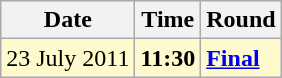<table class="wikitable">
<tr>
<th>Date</th>
<th>Time</th>
<th>Round</th>
</tr>
<tr style=background:lemonchiffon>
<td>23 July 2011</td>
<td><strong>11:30</strong></td>
<td><strong><a href='#'>Final</a></strong></td>
</tr>
</table>
